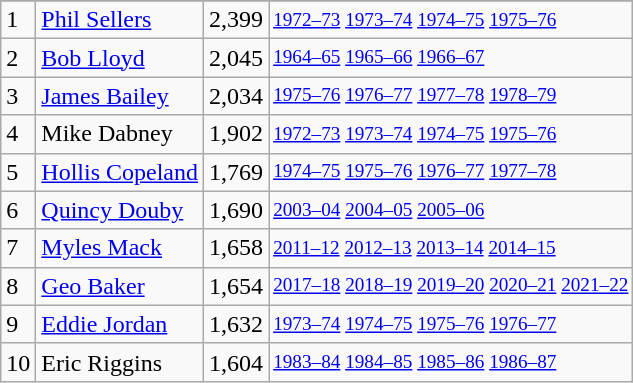<table class="wikitable">
<tr>
</tr>
<tr>
<td>1</td>
<td><a href='#'>Phil Sellers</a></td>
<td>2,399</td>
<td style="font-size:80%;"><a href='#'>1972–73</a> <a href='#'>1973–74</a> <a href='#'>1974–75</a> <a href='#'>1975–76</a></td>
</tr>
<tr>
<td>2</td>
<td><a href='#'>Bob Lloyd</a></td>
<td>2,045</td>
<td style="font-size:80%;"><a href='#'>1964–65</a> <a href='#'>1965–66</a> <a href='#'>1966–67</a></td>
</tr>
<tr>
<td>3</td>
<td><a href='#'>James Bailey</a></td>
<td>2,034</td>
<td style="font-size:80%;"><a href='#'>1975–76</a> <a href='#'>1976–77</a> <a href='#'>1977–78</a> <a href='#'>1978–79</a></td>
</tr>
<tr>
<td>4</td>
<td>Mike Dabney</td>
<td>1,902</td>
<td style="font-size:80%;"><a href='#'>1972–73</a> <a href='#'>1973–74</a> <a href='#'>1974–75</a> <a href='#'>1975–76</a></td>
</tr>
<tr>
<td>5</td>
<td><a href='#'>Hollis Copeland</a></td>
<td>1,769</td>
<td style="font-size:80%;"><a href='#'>1974–75</a> <a href='#'>1975–76</a> <a href='#'>1976–77</a> <a href='#'>1977–78</a></td>
</tr>
<tr>
<td>6</td>
<td><a href='#'>Quincy Douby</a></td>
<td>1,690</td>
<td style="font-size:80%;"><a href='#'>2003–04</a> <a href='#'>2004–05</a> <a href='#'>2005–06</a></td>
</tr>
<tr>
<td>7</td>
<td><a href='#'>Myles Mack</a></td>
<td>1,658</td>
<td style="font-size:80%;"><a href='#'>2011–12</a> <a href='#'>2012–13</a> <a href='#'>2013–14</a> <a href='#'>2014–15</a></td>
</tr>
<tr>
<td>8</td>
<td><a href='#'>Geo Baker</a></td>
<td>1,654</td>
<td style="font-size:80%;"><a href='#'>2017–18</a> <a href='#'>2018–19</a> <a href='#'>2019–20</a> <a href='#'>2020–21</a> <a href='#'>2021–22</a></td>
</tr>
<tr>
<td>9</td>
<td><a href='#'>Eddie Jordan</a></td>
<td>1,632</td>
<td style="font-size:80%;"><a href='#'>1973–74</a> <a href='#'>1974–75</a> <a href='#'>1975–76</a> <a href='#'>1976–77</a></td>
</tr>
<tr>
<td>10</td>
<td>Eric Riggins</td>
<td>1,604</td>
<td style="font-size:80%;"><a href='#'>1983–84</a> <a href='#'>1984–85</a> <a href='#'>1985–86</a> <a href='#'>1986–87</a></td>
</tr>
</table>
